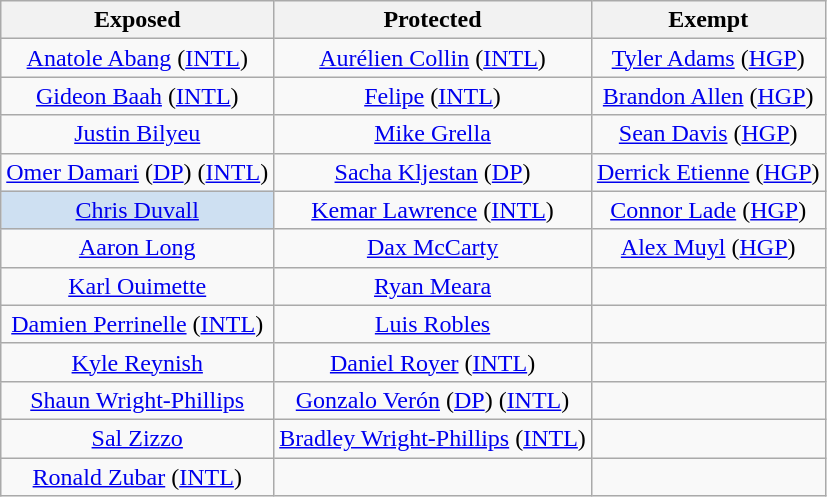<table class="wikitable" style="text-align:center">
<tr>
<th>Exposed</th>
<th>Protected</th>
<th>Exempt</th>
</tr>
<tr>
<td><a href='#'>Anatole Abang</a> (<a href='#'>INTL</a>)</td>
<td><a href='#'>Aurélien Collin</a> (<a href='#'>INTL</a>)</td>
<td><a href='#'>Tyler Adams</a> (<a href='#'>HGP</a>)</td>
</tr>
<tr>
<td><a href='#'>Gideon Baah</a> (<a href='#'>INTL</a>)</td>
<td><a href='#'>Felipe</a> (<a href='#'>INTL</a>)</td>
<td><a href='#'>Brandon Allen</a> (<a href='#'>HGP</a>)</td>
</tr>
<tr>
<td><a href='#'>Justin Bilyeu</a></td>
<td><a href='#'>Mike Grella</a></td>
<td><a href='#'>Sean Davis</a> (<a href='#'>HGP</a>)</td>
</tr>
<tr>
<td><a href='#'>Omer Damari</a> (<a href='#'>DP</a>) (<a href='#'>INTL</a>)</td>
<td><a href='#'>Sacha Kljestan</a> (<a href='#'>DP</a>)</td>
<td><a href='#'>Derrick Etienne</a> (<a href='#'>HGP</a>)</td>
</tr>
<tr>
<td style="background: #CEE0F2"><a href='#'>Chris Duvall</a></td>
<td><a href='#'>Kemar Lawrence</a> (<a href='#'>INTL</a>)</td>
<td><a href='#'>Connor Lade</a> (<a href='#'>HGP</a>)</td>
</tr>
<tr>
<td><a href='#'>Aaron Long</a></td>
<td><a href='#'>Dax McCarty</a></td>
<td><a href='#'>Alex Muyl</a> (<a href='#'>HGP</a>)</td>
</tr>
<tr>
<td><a href='#'>Karl Ouimette</a></td>
<td><a href='#'>Ryan Meara</a></td>
<td></td>
</tr>
<tr>
<td><a href='#'>Damien Perrinelle</a> (<a href='#'>INTL</a>)</td>
<td><a href='#'>Luis Robles</a></td>
<td></td>
</tr>
<tr>
<td><a href='#'>Kyle Reynish</a></td>
<td><a href='#'>Daniel Royer</a> (<a href='#'>INTL</a>)</td>
<td></td>
</tr>
<tr>
<td><a href='#'>Shaun Wright-Phillips</a></td>
<td><a href='#'>Gonzalo Verón</a> (<a href='#'>DP</a>) (<a href='#'>INTL</a>)</td>
<td></td>
</tr>
<tr>
<td><a href='#'>Sal Zizzo</a></td>
<td><a href='#'>Bradley Wright-Phillips</a> (<a href='#'>INTL</a>)</td>
<td></td>
</tr>
<tr>
<td><a href='#'>Ronald Zubar</a> (<a href='#'>INTL</a>)</td>
<td></td>
<td></td>
</tr>
</table>
